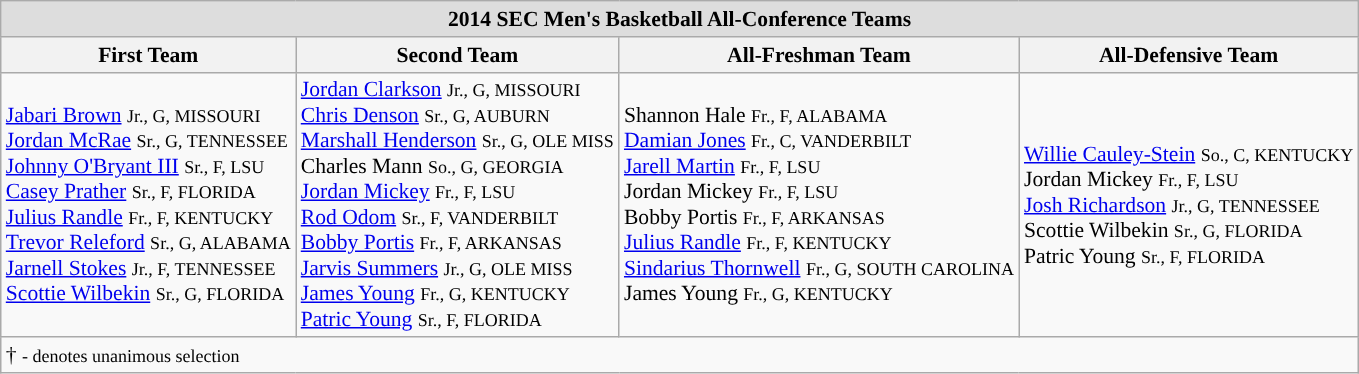<table class="wikitable" style="white-space:nowrap; font-size:90%;">
<tr>
<td colspan="7" style="text-align:center; background:#ddd;"><strong>2014 SEC Men's Basketball All-Conference Teams</strong></td>
</tr>
<tr>
<th>First Team</th>
<th>Second Team</th>
<th>All-Freshman Team</th>
<th>All-Defensive Team</th>
</tr>
<tr>
<td><a href='#'>Jabari Brown</a> <small>Jr., G, MISSOURI</small><br><a href='#'>Jordan McRae</a> <small>Sr., G, TENNESSEE</small><br><a href='#'>Johnny O'Bryant III</a> <small>Sr., F, LSU</small><br><a href='#'>Casey Prather</a> <small>Sr., F, FLORIDA</small><br><a href='#'>Julius Randle</a> <small>Fr., F, KENTUCKY</small><br><a href='#'>Trevor Releford</a> <small>Sr., G, ALABAMA</small><br><a href='#'>Jarnell Stokes</a> <small>Jr., F, TENNESSEE</small><br><a href='#'>Scottie Wilbekin</a> <small>Sr., G, FLORIDA</small><br></td>
<td><a href='#'>Jordan Clarkson</a> <small>Jr., G, MISSOURI</small><br><a href='#'>Chris Denson</a> <small>Sr., G, AUBURN</small><br><a href='#'>Marshall Henderson</a> <small>Sr., G, OLE MISS</small><br>Charles Mann <small>So., G, GEORGIA</small><br><a href='#'>Jordan Mickey</a> <small>Fr., F, LSU</small><br><a href='#'>Rod Odom</a> <small>Sr., F, VANDERBILT</small><br><a href='#'>Bobby Portis</a> <small>Fr., F, ARKANSAS</small><br><a href='#'>Jarvis Summers</a> <small>Jr., G, OLE MISS</small><br><a href='#'>James Young</a> <small>Fr., G, KENTUCKY</small><br><a href='#'>Patric Young</a> <small>Sr., F, FLORIDA</small><br></td>
<td>Shannon Hale <small>Fr., F, ALABAMA</small><br><a href='#'>Damian Jones</a> <small>Fr., C, VANDERBILT</small><br><a href='#'>Jarell Martin</a> <small>Fr., F, LSU</small><br>Jordan Mickey <small>Fr., F, LSU</small><br>Bobby Portis <small>Fr., F, ARKANSAS</small><br><a href='#'>Julius Randle</a> <small>Fr., F, KENTUCKY</small><br><a href='#'>Sindarius Thornwell</a> <small>Fr., G, SOUTH CAROLINA</small><br>James Young <small>Fr., G, KENTUCKY</small><br></td>
<td><a href='#'>Willie Cauley-Stein</a> <small>So., C, KENTUCKY</small><br>Jordan Mickey <small>Fr., F, LSU</small><br><a href='#'>Josh Richardson</a> <small>Jr., G, TENNESSEE</small><br>Scottie Wilbekin <small>Sr., G, FLORIDA</small><br>Patric Young <small>Sr., F, FLORIDA</small><br></td>
</tr>
<tr>
<td colspan="5" style="text-align:left;">† <small>- denotes unanimous selection</small></td>
</tr>
</table>
